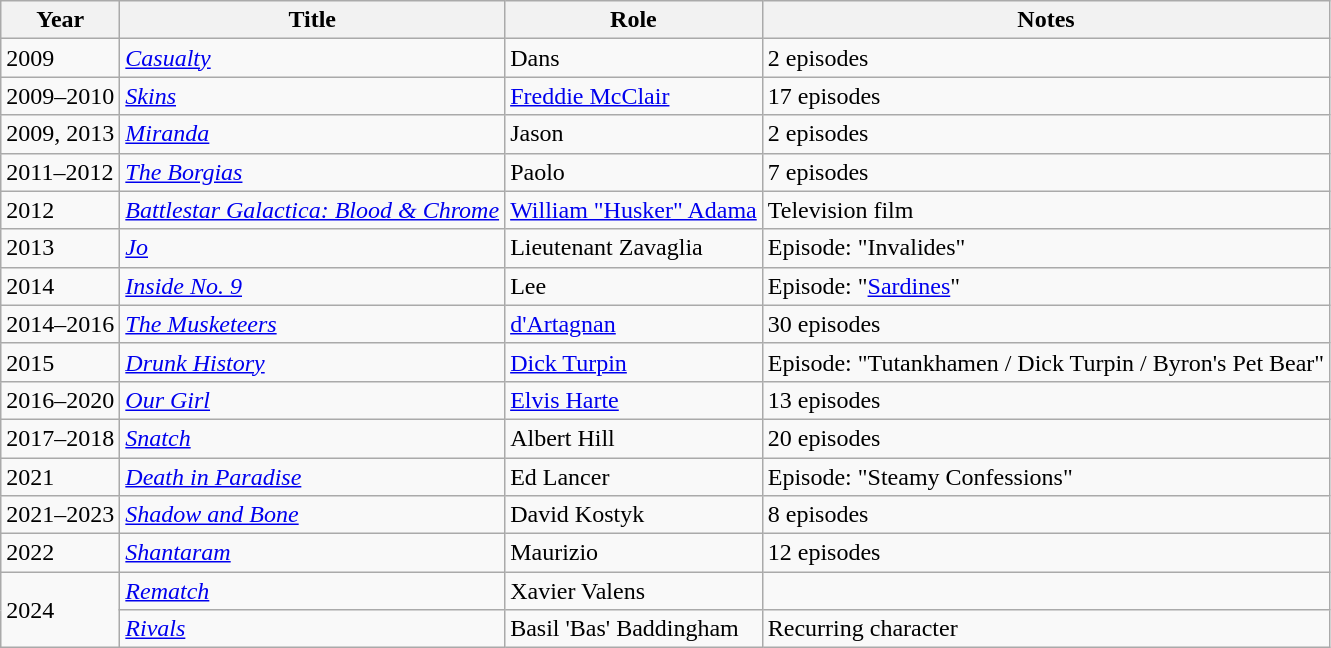<table class="wikitable sortable plainrowheaders">
<tr>
<th>Year</th>
<th>Title</th>
<th>Role</th>
<th class="unsortable">Notes</th>
</tr>
<tr>
<td>2009</td>
<td><em><a href='#'>Casualty</a></em></td>
<td>Dans</td>
<td>2 episodes</td>
</tr>
<tr>
<td>2009–2010</td>
<td><em><a href='#'>Skins</a></em></td>
<td><a href='#'>Freddie McClair</a></td>
<td>17 episodes</td>
</tr>
<tr>
<td>2009, 2013</td>
<td><em><a href='#'>Miranda</a></em></td>
<td>Jason</td>
<td>2 episodes</td>
</tr>
<tr>
<td>2011–2012</td>
<td><em><a href='#'>The Borgias</a></em></td>
<td>Paolo</td>
<td>7 episodes</td>
</tr>
<tr>
<td>2012</td>
<td><em><a href='#'>Battlestar Galactica: Blood & Chrome</a></em></td>
<td><a href='#'>William "Husker" Adama</a></td>
<td>Television film</td>
</tr>
<tr>
<td>2013</td>
<td><em><a href='#'>Jo</a></em></td>
<td>Lieutenant Zavaglia</td>
<td>Episode: "Invalides"</td>
</tr>
<tr>
<td>2014</td>
<td><em><a href='#'>Inside No. 9</a></em></td>
<td>Lee</td>
<td>Episode: "<a href='#'>Sardines</a>"</td>
</tr>
<tr>
<td>2014–2016</td>
<td><em><a href='#'>The Musketeers</a></em></td>
<td><a href='#'>d'Artagnan</a></td>
<td>30 episodes</td>
</tr>
<tr>
<td>2015</td>
<td><em><a href='#'>Drunk History</a></em></td>
<td><a href='#'>Dick Turpin</a></td>
<td>Episode: "Tutankhamen / Dick Turpin / Byron's Pet Bear"</td>
</tr>
<tr>
<td>2016–2020</td>
<td><em><a href='#'>Our Girl</a></em></td>
<td><a href='#'>Elvis Harte</a></td>
<td>13 episodes</td>
</tr>
<tr>
<td>2017–2018</td>
<td><em><a href='#'>Snatch</a></em></td>
<td>Albert Hill</td>
<td>20 episodes</td>
</tr>
<tr>
<td>2021</td>
<td><em><a href='#'>Death in Paradise</a></em></td>
<td>Ed Lancer</td>
<td>Episode: "Steamy Confessions"</td>
</tr>
<tr>
<td>2021–2023</td>
<td><em><a href='#'>Shadow and Bone</a></em></td>
<td>David Kostyk</td>
<td>8 episodes</td>
</tr>
<tr>
<td>2022</td>
<td><em><a href='#'>Shantaram</a></em></td>
<td>Maurizio</td>
<td>12 episodes</td>
</tr>
<tr>
<td rowspan="2">2024</td>
<td><em><a href='#'>Rematch</a></em></td>
<td>Xavier Valens</td>
<td></td>
</tr>
<tr>
<td><em><a href='#'>Rivals</a></em></td>
<td>Basil 'Bas' Baddingham</td>
<td>Recurring character</td>
</tr>
</table>
